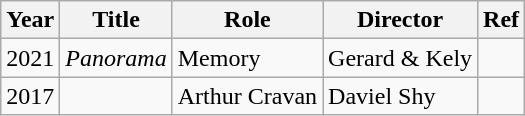<table class="wikitable sortable">
<tr>
<th>Year</th>
<th>Title</th>
<th>Role</th>
<th>Director</th>
<th class="unsortable">Ref</th>
</tr>
<tr>
<td>2021</td>
<td><em>Panorama</em></td>
<td>Memory</td>
<td>Gerard & Kely</td>
<td></td>
</tr>
<tr>
<td>2017</td>
<td><em></em></td>
<td>Arthur Cravan</td>
<td>Daviel Shy</td>
<td></td>
</tr>
</table>
